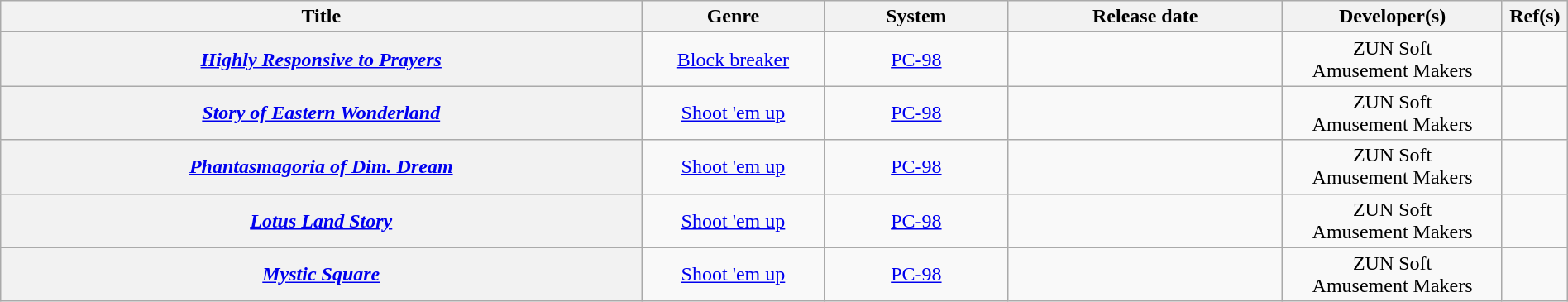<table class="wikitable sortable plainrowheaders" style="text-align: center; width: 100%;">
<tr>
<th style="width:35%">Title</th>
<th style="width:10%">Genre</th>
<th style="width:10%">System</th>
<th style="width:15%">Release date</th>
<th style="width:12%">Developer(s)</th>
<th style="width:2%" class="unsortable">Ref(s)</th>
</tr>
<tr>
<th style="text-align:center;" scope="row"><strong><em><a href='#'>Highly Responsive to Prayers</a></em></strong><br></th>
<td><a href='#'>Block breaker</a></td>
<td><a href='#'>PC-98</a></td>
<td> </td>
<td>ZUN Soft<br>Amusement Makers</td>
<td></td>
</tr>
<tr>
<th style="text-align:center;" scope="row"><strong><em><a href='#'>Story of Eastern Wonderland</a></em></strong><br></th>
<td><a href='#'>Shoot 'em up</a></td>
<td><a href='#'>PC-98</a></td>
<td> </td>
<td>ZUN Soft<br>Amusement Makers</td>
<td></td>
</tr>
<tr>
<th style="text-align:center;" scope="row"><strong><em><a href='#'>Phantasmagoria of Dim. Dream</a></em></strong><br></th>
<td><a href='#'>Shoot 'em up</a></td>
<td><a href='#'>PC-98</a></td>
<td> </td>
<td>ZUN Soft<br>Amusement Makers</td>
<td></td>
</tr>
<tr>
<th style="text-align:center;" scope="row"><strong><em><a href='#'>Lotus Land Story</a></em></strong><br></th>
<td><a href='#'>Shoot 'em up</a></td>
<td><a href='#'>PC-98</a></td>
<td> </td>
<td>ZUN Soft<br>Amusement Makers</td>
<td></td>
</tr>
<tr>
<th style="text-align:center;" scope="row"><strong><em><a href='#'>Mystic Square</a></em></strong><br></th>
<td><a href='#'>Shoot 'em up</a></td>
<td><a href='#'>PC-98</a></td>
<td> </td>
<td>ZUN Soft<br>Amusement Makers</td>
<td></td>
</tr>
</table>
